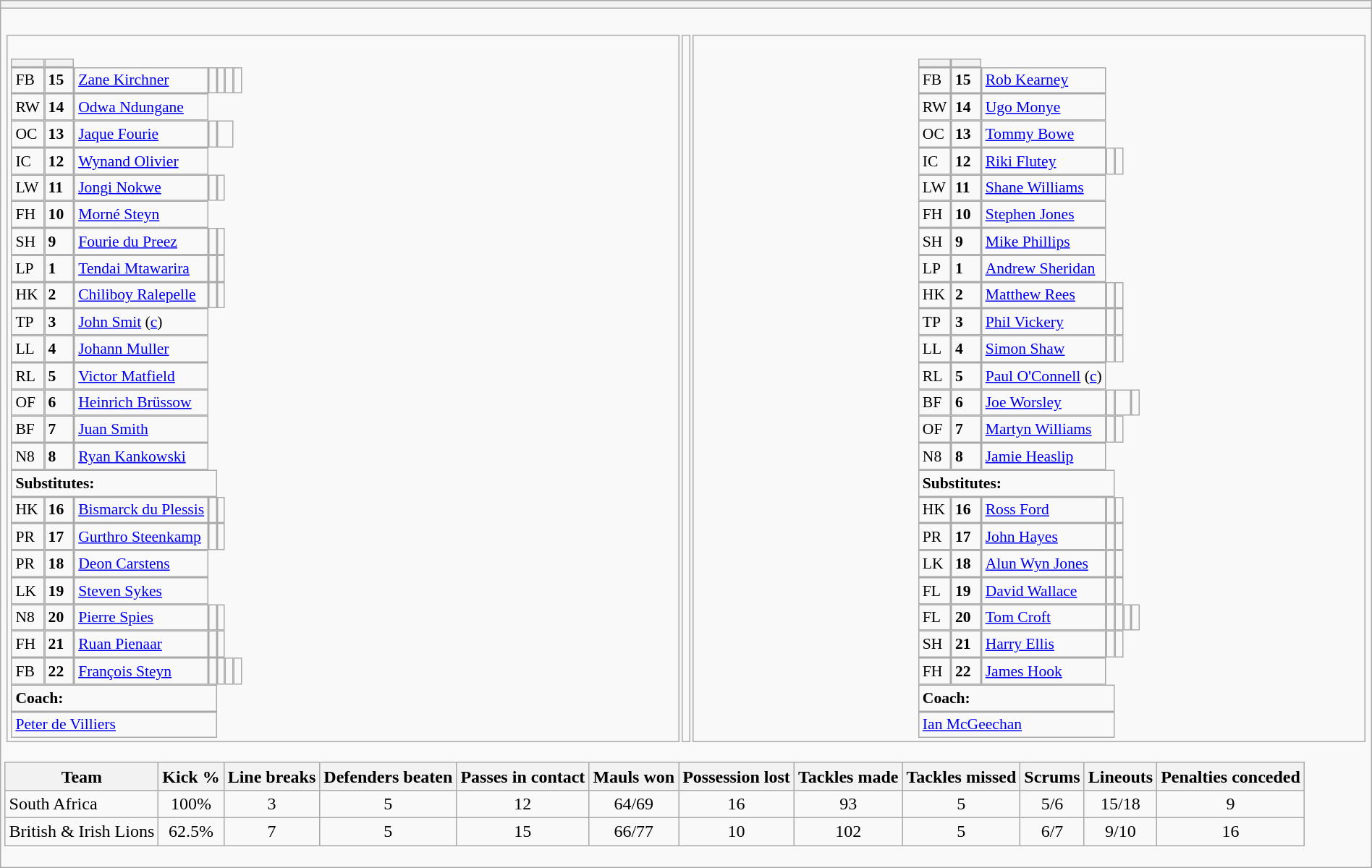<table style="width:100%" class="wikitable collapsible collapsed">
<tr>
<th></th>
</tr>
<tr>
<td><br>




<table width="100%">
<tr>
<td valign="top" width="50%"><br><table style="font-size: 90%" cellspacing="0" cellpadding="0">
<tr>
<th width="20"></th>
<th width="20"></th>
</tr>
<tr>
<td>FB</td>
<td><strong>15</strong></td>
<td><a href='#'>Zane Kirchner</a></td>
<td></td>
<td></td>
<td></td>
<td></td>
</tr>
<tr>
<td>RW</td>
<td><strong>14</strong></td>
<td><a href='#'>Odwa Ndungane</a></td>
</tr>
<tr>
<td>OC</td>
<td><strong>13</strong></td>
<td><a href='#'>Jaque Fourie</a></td>
<td></td>
<td colspan="2"></td>
</tr>
<tr>
<td>IC</td>
<td><strong>12</strong></td>
<td><a href='#'>Wynand Olivier</a></td>
</tr>
<tr>
<td>LW</td>
<td><strong>11</strong></td>
<td><a href='#'>Jongi Nokwe</a></td>
<td></td>
<td></td>
</tr>
<tr>
<td>FH</td>
<td><strong>10</strong></td>
<td><a href='#'>Morné Steyn</a></td>
</tr>
<tr>
<td>SH</td>
<td><strong>9</strong></td>
<td><a href='#'>Fourie du Preez</a></td>
<td></td>
<td></td>
</tr>
<tr>
<td>LP</td>
<td><strong>1</strong></td>
<td><a href='#'>Tendai Mtawarira</a></td>
<td></td>
<td></td>
</tr>
<tr>
<td>HK</td>
<td><strong>2</strong></td>
<td><a href='#'>Chiliboy Ralepelle</a></td>
<td></td>
<td></td>
</tr>
<tr>
<td>TP</td>
<td><strong>3</strong></td>
<td><a href='#'>John Smit</a> (<a href='#'>c</a>)</td>
</tr>
<tr>
<td>LL</td>
<td><strong>4</strong></td>
<td><a href='#'>Johann Muller</a></td>
</tr>
<tr>
<td>RL</td>
<td><strong>5</strong></td>
<td><a href='#'>Victor Matfield</a></td>
</tr>
<tr>
<td>OF</td>
<td><strong>6</strong></td>
<td><a href='#'>Heinrich Brüssow</a></td>
</tr>
<tr>
<td>BF</td>
<td><strong>7</strong></td>
<td><a href='#'>Juan Smith</a></td>
</tr>
<tr>
<td>N8</td>
<td><strong>8</strong></td>
<td><a href='#'>Ryan Kankowski</a></td>
</tr>
<tr>
<td colspan="4"><strong>Substitutes:</strong></td>
</tr>
<tr>
<td>HK</td>
<td><strong>16</strong></td>
<td><a href='#'>Bismarck du Plessis</a></td>
<td></td>
<td></td>
</tr>
<tr>
<td>PR</td>
<td><strong>17</strong></td>
<td><a href='#'>Gurthro Steenkamp</a></td>
<td></td>
<td></td>
</tr>
<tr>
<td>PR</td>
<td><strong>18</strong></td>
<td><a href='#'>Deon Carstens</a></td>
</tr>
<tr>
<td>LK</td>
<td><strong>19</strong></td>
<td><a href='#'>Steven Sykes</a></td>
</tr>
<tr>
<td>N8</td>
<td><strong>20</strong></td>
<td><a href='#'>Pierre Spies</a></td>
<td></td>
<td></td>
</tr>
<tr>
<td>FH</td>
<td><strong>21</strong></td>
<td><a href='#'>Ruan Pienaar</a></td>
<td></td>
<td></td>
</tr>
<tr>
<td>FB</td>
<td><strong>22</strong></td>
<td><a href='#'>François Steyn</a></td>
<td></td>
<td></td>
<td></td>
<td></td>
</tr>
<tr>
<td colspan="4"><strong>Coach:</strong></td>
</tr>
<tr>
<td colspan="4"> <a href='#'>Peter de Villiers</a></td>
</tr>
</table>
</td>
<td valign="top"></td>
<td valign="top" width="50%"><br><table style="font-size: 90%" cellspacing="0" cellpadding="0" align="center">
<tr>
<th width="20"></th>
<th width="20"></th>
</tr>
<tr>
<td>FB</td>
<td><strong>15</strong></td>
<td> <a href='#'>Rob Kearney</a></td>
</tr>
<tr>
<td>RW</td>
<td><strong>14</strong></td>
<td> <a href='#'>Ugo Monye</a></td>
</tr>
<tr>
<td>OC</td>
<td><strong>13</strong></td>
<td> <a href='#'>Tommy Bowe</a></td>
</tr>
<tr>
<td>IC</td>
<td><strong>12</strong></td>
<td> <a href='#'>Riki Flutey</a></td>
<td></td>
<td></td>
</tr>
<tr>
<td>LW</td>
<td><strong>11</strong></td>
<td> <a href='#'>Shane Williams</a></td>
</tr>
<tr>
<td>FH</td>
<td><strong>10</strong></td>
<td> <a href='#'>Stephen Jones</a></td>
</tr>
<tr>
<td>SH</td>
<td><strong>9</strong></td>
<td> <a href='#'>Mike Phillips</a></td>
</tr>
<tr>
<td>LP</td>
<td><strong>1</strong></td>
<td> <a href='#'>Andrew Sheridan</a></td>
</tr>
<tr>
<td>HK</td>
<td><strong>2</strong></td>
<td> <a href='#'>Matthew Rees</a></td>
<td></td>
<td></td>
</tr>
<tr>
<td>TP</td>
<td><strong>3</strong></td>
<td> <a href='#'>Phil Vickery</a></td>
<td></td>
<td></td>
</tr>
<tr>
<td>LL</td>
<td><strong>4</strong></td>
<td> <a href='#'>Simon Shaw</a></td>
<td></td>
<td></td>
</tr>
<tr>
<td>RL</td>
<td><strong>5</strong></td>
<td> <a href='#'>Paul O'Connell</a> (<a href='#'>c</a>)</td>
</tr>
<tr>
<td>BF</td>
<td><strong>6</strong></td>
<td> <a href='#'>Joe Worsley</a></td>
<td></td>
<td colspan="2"></td>
<td></td>
</tr>
<tr>
<td>OF</td>
<td><strong>7</strong></td>
<td> <a href='#'>Martyn Williams</a></td>
<td></td>
<td></td>
</tr>
<tr>
<td>N8</td>
<td><strong>8</strong></td>
<td> <a href='#'>Jamie Heaslip</a></td>
</tr>
<tr>
<td colspan="4"><strong>Substitutes:</strong></td>
</tr>
<tr>
<td>HK</td>
<td><strong>16</strong></td>
<td> <a href='#'>Ross Ford</a></td>
<td></td>
<td></td>
</tr>
<tr>
<td>PR</td>
<td><strong>17</strong></td>
<td> <a href='#'>John Hayes</a></td>
<td></td>
<td></td>
</tr>
<tr>
<td>LK</td>
<td><strong>18</strong></td>
<td> <a href='#'>Alun Wyn Jones</a></td>
<td></td>
<td></td>
</tr>
<tr>
<td>FL</td>
<td><strong>19</strong></td>
<td> <a href='#'>David Wallace</a></td>
<td></td>
<td></td>
</tr>
<tr>
<td>FL</td>
<td><strong>20</strong></td>
<td> <a href='#'>Tom Croft</a></td>
<td></td>
<td></td>
<td></td>
<td></td>
</tr>
<tr>
<td>SH</td>
<td><strong>21</strong></td>
<td> <a href='#'>Harry Ellis</a></td>
<td></td>
<td></td>
</tr>
<tr>
<td>FH</td>
<td><strong>22</strong></td>
<td> <a href='#'>James Hook</a></td>
</tr>
<tr>
<td colspan="4"><strong>Coach:</strong></td>
</tr>
<tr>
<td colspan="4"> <a href='#'>Ian McGeechan</a></td>
</tr>
</table>
</td>
</tr>
</table>
<table class="wikitable" style="text-align:center">
<tr>
<th>Team</th>
<th>Kick %</th>
<th>Line breaks</th>
<th>Defenders beaten</th>
<th>Passes in contact</th>
<th>Mauls won</th>
<th>Possession lost</th>
<th>Tackles made</th>
<th>Tackles missed</th>
<th>Scrums</th>
<th>Lineouts</th>
<th>Penalties conceded</th>
</tr>
<tr>
<td align=left>South Africa</td>
<td>100%</td>
<td>3</td>
<td>5</td>
<td>12</td>
<td>64/69</td>
<td>16</td>
<td>93</td>
<td>5</td>
<td>5/6</td>
<td>15/18</td>
<td>9</td>
</tr>
<tr>
<td align=left>British & Irish Lions</td>
<td>62.5%</td>
<td>7</td>
<td>5</td>
<td>15</td>
<td>66/77</td>
<td>10</td>
<td>102</td>
<td>5</td>
<td>6/7</td>
<td>9/10</td>
<td>16</td>
</tr>
</table>
</td>
</tr>
</table>
